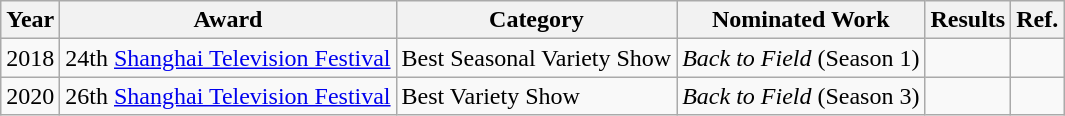<table class="wikitable">
<tr>
<th>Year</th>
<th>Award</th>
<th>Category</th>
<th>Nominated Work</th>
<th>Results</th>
<th>Ref.</th>
</tr>
<tr>
<td>2018</td>
<td>24th <a href='#'>Shanghai Television Festival</a></td>
<td>Best Seasonal Variety Show</td>
<td><em>Back to Field</em> (Season 1)</td>
<td></td>
<td></td>
</tr>
<tr>
<td>2020</td>
<td>26th <a href='#'>Shanghai Television Festival</a></td>
<td>Best Variety Show</td>
<td><em>Back to Field</em> (Season 3)</td>
<td></td>
<td></td>
</tr>
</table>
